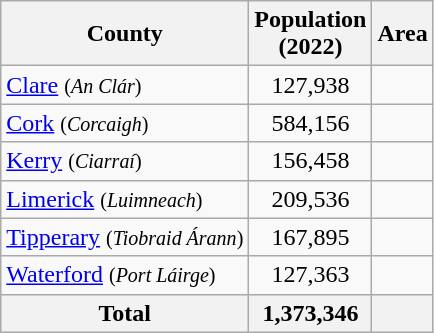<table class="wikitable sortable">
<tr>
<th>County</th>
<th>Population<br> (2022) <br></th>
<th>Area</th>
</tr>
<tr>
<td align=left><a href='#'>Clare</a> <small>(<em>An Clár</em>)</small></td>
<td align=center>127,938</td>
<td></td>
</tr>
<tr>
<td align=left><a href='#'>Cork</a> <small>(<em>Corcaigh</em>)</small></td>
<td align=center>584,156</td>
<td></td>
</tr>
<tr>
<td align=left><a href='#'>Kerry</a> <small>(<em>Ciarraí</em>)</small></td>
<td align=center>156,458</td>
<td></td>
</tr>
<tr>
<td align=left><a href='#'>Limerick</a> <small>(<em>Luimneach</em>)</small></td>
<td align=center>209,536</td>
<td></td>
</tr>
<tr>
<td align=left><a href='#'>Tipperary</a> <small>(<em>Tiobraid Árann</em>)</small></td>
<td align=center>167,895</td>
<td></td>
</tr>
<tr>
<td align=left><a href='#'>Waterford</a> <small>(<em>Port Láirge</em>)</small></td>
<td align=center>127,363</td>
<td></td>
</tr>
<tr>
<th align=left>Total</th>
<th>1,373,346</th>
<th></th>
</tr>
</table>
